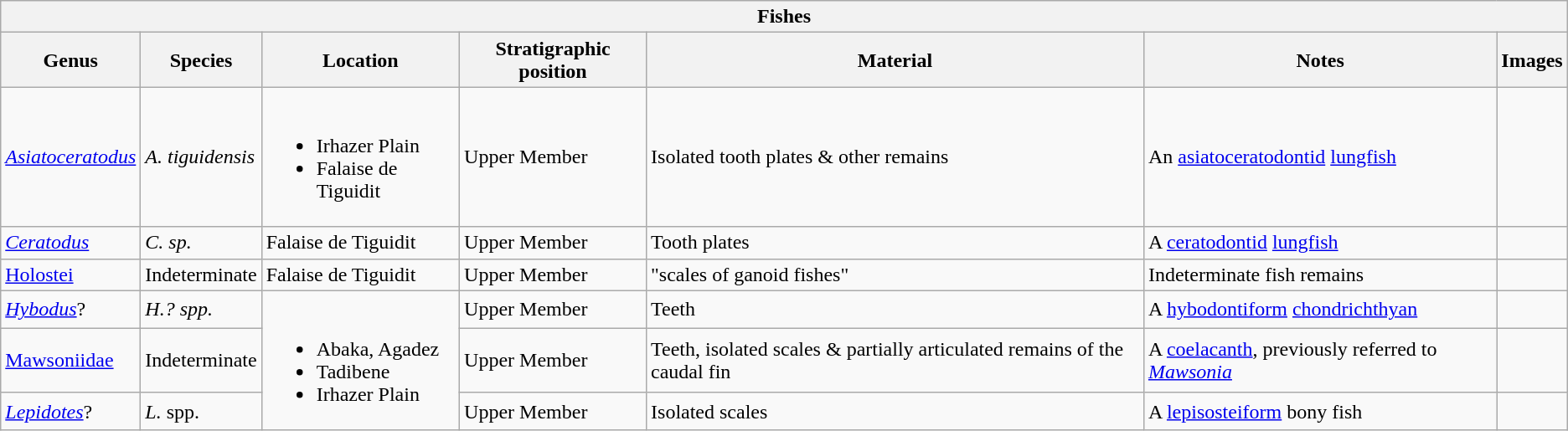<table class="wikitable" align="center">
<tr>
<th colspan="7" align="center">Fishes</th>
</tr>
<tr>
<th>Genus</th>
<th>Species</th>
<th>Location</th>
<th>Stratigraphic position</th>
<th>Material</th>
<th>Notes</th>
<th>Images</th>
</tr>
<tr>
<td><em><a href='#'>Asiatoceratodus</a></em></td>
<td><em>A. tiguidensis</em></td>
<td><br><ul><li>Irhazer Plain</li><li>Falaise de Tiguidit</li></ul></td>
<td>Upper Member</td>
<td>Isolated tooth plates & other remains</td>
<td>An <a href='#'>asiatoceratodontid</a> <a href='#'>lungfish</a></td>
<td></td>
</tr>
<tr>
<td><em><a href='#'>Ceratodus</a></em></td>
<td><em>C. sp.</em></td>
<td>Falaise de Tiguidit</td>
<td>Upper Member</td>
<td>Tooth plates</td>
<td>A <a href='#'>ceratodontid</a> <a href='#'>lungfish</a></td>
<td></td>
</tr>
<tr>
<td><a href='#'>Holostei</a></td>
<td>Indeterminate</td>
<td>Falaise de Tiguidit</td>
<td>Upper Member</td>
<td>"scales of ganoid fishes"</td>
<td>Indeterminate fish remains</td>
<td></td>
</tr>
<tr>
<td><em><a href='#'>Hybodus</a></em>?</td>
<td><em>H.? spp.</em></td>
<td rowspan="3"><br><ul><li>Abaka, Agadez</li><li>Tadibene</li><li>Irhazer Plain</li></ul></td>
<td>Upper Member</td>
<td>Teeth</td>
<td>A <a href='#'>hybodontiform</a> <a href='#'>chondrichthyan</a></td>
<td></td>
</tr>
<tr>
<td><a href='#'>Mawsoniidae</a></td>
<td>Indeterminate</td>
<td>Upper Member</td>
<td>Teeth, isolated scales & partially articulated remains of the caudal fin</td>
<td>A <a href='#'>coelacanth</a>, previously referred to <a href='#'><em>Mawsonia</em></a></td>
<td></td>
</tr>
<tr>
<td><em><a href='#'>Lepidotes</a></em>?</td>
<td><em>L.</em> spp.</td>
<td>Upper Member</td>
<td>Isolated scales</td>
<td>A <a href='#'>lepisosteiform</a> bony fish</td>
<td></td>
</tr>
</table>
